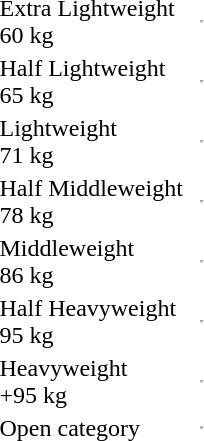<table>
<tr>
<td>Extra Lightweight<br>60 kg</td>
<td></td>
<td></td>
<td><hr></td>
</tr>
<tr>
<td>Half Lightweight<br>65 kg</td>
<td></td>
<td></td>
<td><hr></td>
</tr>
<tr>
<td>Lightweight<br>71 kg</td>
<td></td>
<td></td>
<td><hr></td>
</tr>
<tr>
<td>Half Middleweight<br>78 kg</td>
<td></td>
<td></td>
<td><hr></td>
</tr>
<tr>
<td>Middleweight<br>86 kg</td>
<td></td>
<td></td>
<td><hr></td>
</tr>
<tr>
<td>Half Heavyweight<br>95 kg</td>
<td></td>
<td></td>
<td><hr></td>
</tr>
<tr>
<td>Heavyweight<br>+95 kg</td>
<td></td>
<td></td>
<td><hr></td>
</tr>
<tr>
<td>Open category</td>
<td></td>
<td></td>
<td><hr></td>
</tr>
</table>
